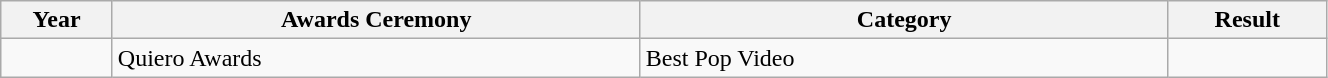<table class="wikitable plainrowheaders" style="width:70%;">
<tr>
<th scope="col" style="width:4%;">Year</th>
<th scope="col" style="width:20%;">Awards Ceremony</th>
<th scope="col" style="width:20%;">Category</th>
<th scope="col" style="width:6%;">Result</th>
</tr>
<tr>
<td></td>
<td>Quiero Awards</td>
<td>Best Pop Video</td>
<td></td>
</tr>
</table>
